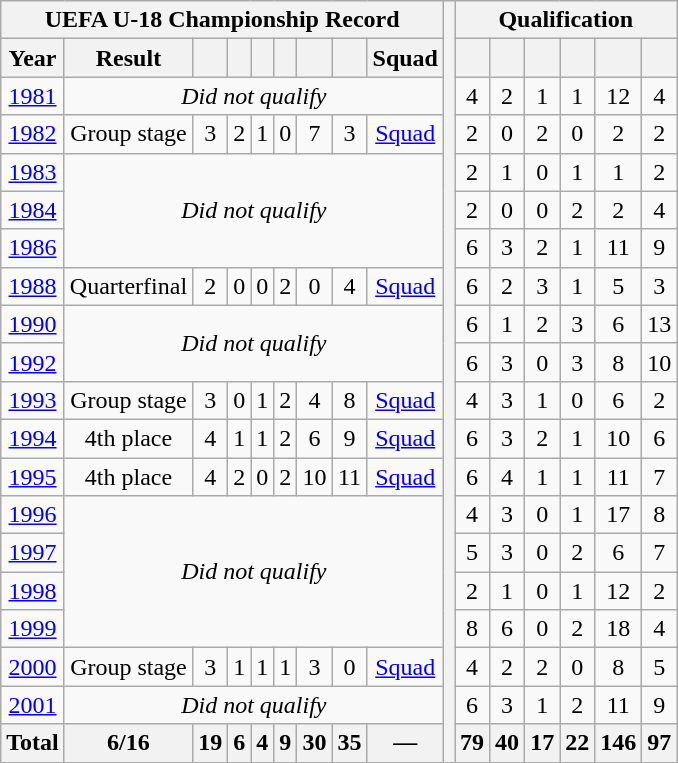<table class="wikitable" style="text-align: center;">
<tr>
<th colspan=9>UEFA U-18 Championship Record</th>
<th rowspan=24></th>
<th colspan=7>Qualification</th>
</tr>
<tr>
<th>Year</th>
<th>Result</th>
<th></th>
<th></th>
<th></th>
<th></th>
<th></th>
<th></th>
<th>Squad</th>
<th></th>
<th></th>
<th></th>
<th></th>
<th></th>
<th></th>
</tr>
<tr>
<td> <a href='#'>1981</a></td>
<td colspan=8><em>Did not qualify</em></td>
<td>4</td>
<td>2</td>
<td>1</td>
<td>1</td>
<td>12</td>
<td>4</td>
</tr>
<tr>
<td> <a href='#'>1982</a></td>
<td>Group stage</td>
<td>3</td>
<td>2</td>
<td>1</td>
<td>0</td>
<td>7</td>
<td>3</td>
<td><a href='#'>Squad</a></td>
<td>2</td>
<td>0</td>
<td>2</td>
<td>0</td>
<td>2</td>
<td>2</td>
</tr>
<tr>
<td> <a href='#'>1983</a></td>
<td colspan=8 rowspan=3><em>Did not qualify</em></td>
<td>2</td>
<td>1</td>
<td>0</td>
<td>1</td>
<td>1</td>
<td>2</td>
</tr>
<tr>
<td> <a href='#'>1984</a></td>
<td>2</td>
<td>0</td>
<td>0</td>
<td>2</td>
<td>2</td>
<td>4</td>
</tr>
<tr>
<td> <a href='#'>1986</a></td>
<td>6</td>
<td>3</td>
<td>2</td>
<td>1</td>
<td>11</td>
<td>9</td>
</tr>
<tr>
<td> <a href='#'>1988</a></td>
<td>Quarterfinal</td>
<td>2</td>
<td>0</td>
<td>0</td>
<td>2</td>
<td>0</td>
<td>4</td>
<td><a href='#'>Squad</a></td>
<td>6</td>
<td>2</td>
<td>3</td>
<td>1</td>
<td>5</td>
<td>3</td>
</tr>
<tr>
<td> <a href='#'>1990</a></td>
<td colspan=8 rowspan=2><em>Did not qualify</em></td>
<td>6</td>
<td>1</td>
<td>2</td>
<td>3</td>
<td>6</td>
<td>13</td>
</tr>
<tr>
<td> <a href='#'>1992</a></td>
<td>6</td>
<td>3</td>
<td>0</td>
<td>3</td>
<td>8</td>
<td>10</td>
</tr>
<tr>
<td> <a href='#'>1993</a></td>
<td>Group stage</td>
<td>3</td>
<td>0</td>
<td>1</td>
<td>2</td>
<td>4</td>
<td>8</td>
<td><a href='#'>Squad</a></td>
<td>4</td>
<td>3</td>
<td>1</td>
<td>0</td>
<td>6</td>
<td>2</td>
</tr>
<tr>
<td> <a href='#'>1994</a></td>
<td>4th place</td>
<td>4</td>
<td>1</td>
<td>1</td>
<td>2</td>
<td>6</td>
<td>9</td>
<td><a href='#'>Squad</a></td>
<td>6</td>
<td>3</td>
<td>2</td>
<td>1</td>
<td>10</td>
<td>6</td>
</tr>
<tr>
<td> <a href='#'>1995</a></td>
<td>4th place</td>
<td>4</td>
<td>2</td>
<td>0</td>
<td>2</td>
<td>10</td>
<td>11</td>
<td><a href='#'>Squad</a></td>
<td>6</td>
<td>4</td>
<td>1</td>
<td>1</td>
<td>11</td>
<td>7</td>
</tr>
<tr>
<td> <a href='#'>1996</a></td>
<td colspan=8 rowspan=4><em>Did not qualify</em></td>
<td>4</td>
<td>3</td>
<td>0</td>
<td>1</td>
<td>17</td>
<td>8</td>
</tr>
<tr>
<td> <a href='#'>1997</a></td>
<td>5</td>
<td>3</td>
<td>0</td>
<td>2</td>
<td>6</td>
<td>7</td>
</tr>
<tr>
<td> <a href='#'>1998</a></td>
<td>2</td>
<td>1</td>
<td>0</td>
<td>1</td>
<td>12</td>
<td>2</td>
</tr>
<tr>
<td> <a href='#'>1999</a></td>
<td>8</td>
<td>6</td>
<td>0</td>
<td>2</td>
<td>18</td>
<td>4</td>
</tr>
<tr>
<td> <a href='#'>2000</a></td>
<td>Group stage</td>
<td>3</td>
<td>1</td>
<td>1</td>
<td>1</td>
<td>3</td>
<td>0</td>
<td><a href='#'>Squad</a></td>
<td>4</td>
<td>2</td>
<td>2</td>
<td>0</td>
<td>8</td>
<td>5</td>
</tr>
<tr>
<td> <a href='#'>2001</a></td>
<td colspan=8><em>Did not qualify</em></td>
<td>6</td>
<td>3</td>
<td>1</td>
<td>2</td>
<td>11</td>
<td>9</td>
</tr>
<tr>
<th>Total</th>
<th>6/16</th>
<th>19</th>
<th>6</th>
<th>4</th>
<th>9</th>
<th>30</th>
<th>35</th>
<th>—</th>
<th>79</th>
<th>40</th>
<th>17</th>
<th>22</th>
<th>146</th>
<th>97</th>
</tr>
</table>
